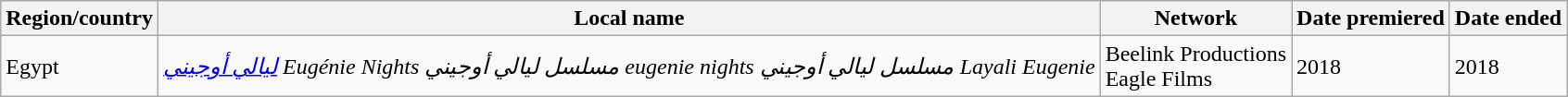<table class="wikitable">
<tr>
<th>Region/country</th>
<th>Local name</th>
<th>Network</th>
<th>Date premiered</th>
<th>Date ended</th>
</tr>
<tr>
<td>Egypt</td>
<td><em><a href='#'>ليالي أوجيني</a> Eugénie Nights مسلسل ليالي أوجيني eugenie nights مسلسل ليالي أوجيني Layali Eugenie</em></td>
<td>Beelink Productions<br>Eagle Films</td>
<td>2018</td>
<td>2018</td>
</tr>
</table>
